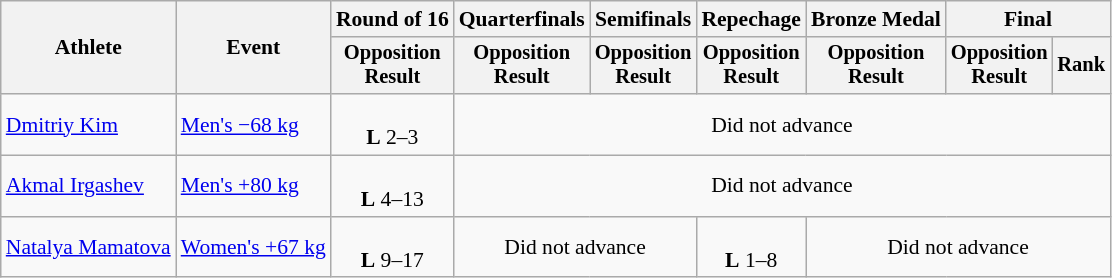<table class="wikitable" style="font-size:90%">
<tr>
<th rowspan="2">Athlete</th>
<th rowspan="2">Event</th>
<th>Round of 16</th>
<th>Quarterfinals</th>
<th>Semifinals</th>
<th>Repechage</th>
<th>Bronze Medal</th>
<th colspan=2>Final</th>
</tr>
<tr style="font-size:95%">
<th>Opposition<br>Result</th>
<th>Opposition<br>Result</th>
<th>Opposition<br>Result</th>
<th>Opposition<br>Result</th>
<th>Opposition<br>Result</th>
<th>Opposition<br>Result</th>
<th>Rank</th>
</tr>
<tr align=center>
<td align=left><a href='#'>Dmitriy Kim</a></td>
<td align=left><a href='#'>Men's −68 kg</a></td>
<td><br><strong>L</strong> 2–3 </td>
<td colspan=6>Did not advance</td>
</tr>
<tr align=center>
<td align=left><a href='#'>Akmal Irgashev</a></td>
<td align=left><a href='#'>Men's +80 kg</a></td>
<td><br><strong>L</strong> 4–13</td>
<td colspan=6>Did not advance</td>
</tr>
<tr align=center>
<td align=left><a href='#'>Natalya Mamatova</a></td>
<td align=left><a href='#'>Women's +67 kg</a></td>
<td><br><strong>L</strong> 9–17</td>
<td colspan=2>Did not advance</td>
<td><br><strong>L</strong> 1–8</td>
<td colspan=3>Did not advance</td>
</tr>
</table>
